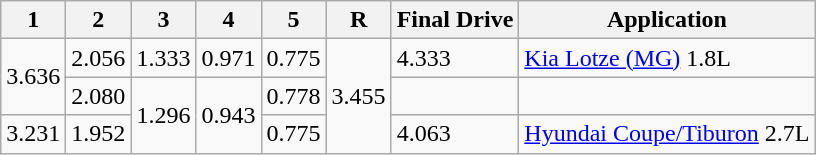<table class=wikitable>
<tr>
<th>1</th>
<th>2</th>
<th>3</th>
<th>4</th>
<th>5</th>
<th>R</th>
<th>Final Drive</th>
<th>Application</th>
</tr>
<tr>
<td rowspan=2>3.636</td>
<td>2.056</td>
<td>1.333</td>
<td>0.971</td>
<td>0.775</td>
<td rowspan=3>3.455</td>
<td>4.333</td>
<td><a href='#'>Kia Lotze (MG)</a> 1.8L</td>
</tr>
<tr>
<td>2.080</td>
<td rowspan=2>1.296</td>
<td rowspan=2>0.943</td>
<td>0.778</td>
<td></td>
<td></td>
</tr>
<tr>
<td>3.231</td>
<td>1.952</td>
<td>0.775</td>
<td>4.063</td>
<td><a href='#'>Hyundai Coupe/Tiburon</a> 2.7L</td>
</tr>
</table>
